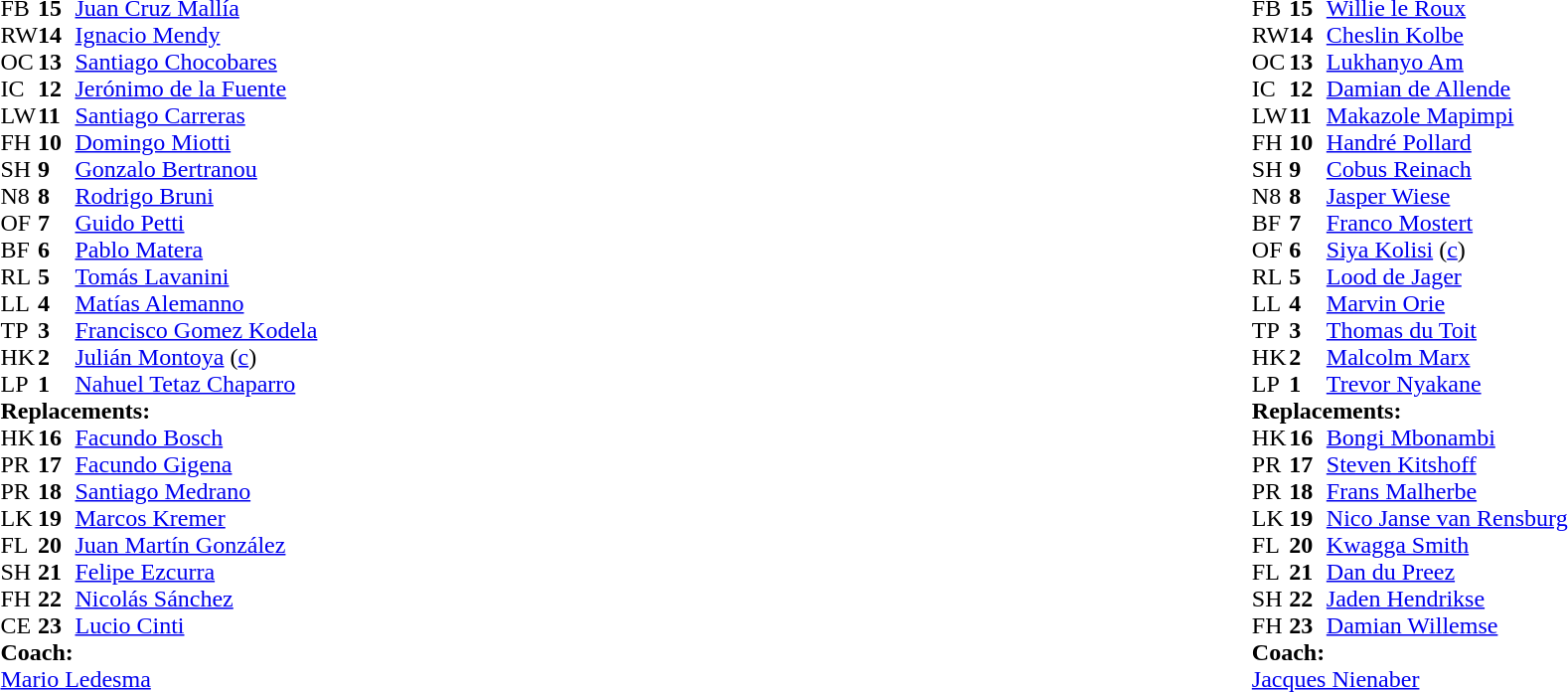<table style="width:100%">
<tr>
<td style="vertical-align:top;width:50%"><br><table cellspacing="0" cellpadding="0">
<tr>
<th width="25"></th>
<th width="25"></th>
</tr>
<tr>
<td>FB</td>
<td><strong>15</strong></td>
<td><a href='#'>Juan Cruz Mallía</a></td>
</tr>
<tr>
<td>RW</td>
<td><strong>14</strong></td>
<td><a href='#'>Ignacio Mendy</a></td>
</tr>
<tr>
<td>OC</td>
<td><strong>13</strong></td>
<td><a href='#'>Santiago Chocobares</a></td>
</tr>
<tr>
<td>IC</td>
<td><strong>12</strong></td>
<td><a href='#'>Jerónimo de la Fuente</a></td>
<td></td>
<td></td>
</tr>
<tr>
<td>LW</td>
<td><strong>11</strong></td>
<td><a href='#'>Santiago Carreras</a></td>
</tr>
<tr>
<td>FH</td>
<td><strong>10</strong></td>
<td><a href='#'>Domingo Miotti</a></td>
<td></td>
<td></td>
</tr>
<tr>
<td>SH</td>
<td><strong>9</strong></td>
<td><a href='#'>Gonzalo Bertranou</a></td>
<td></td>
<td></td>
</tr>
<tr>
<td>N8</td>
<td><strong>8</strong></td>
<td><a href='#'>Rodrigo Bruni</a></td>
<td></td>
<td></td>
</tr>
<tr>
<td>OF</td>
<td><strong>7</strong></td>
<td><a href='#'>Guido Petti</a></td>
<td></td>
<td></td>
</tr>
<tr>
<td>BF</td>
<td><strong>6</strong></td>
<td><a href='#'>Pablo Matera</a></td>
</tr>
<tr>
<td>RL</td>
<td><strong>5</strong></td>
<td><a href='#'>Tomás Lavanini</a></td>
<td></td>
</tr>
<tr>
<td>LL</td>
<td><strong>4</strong></td>
<td><a href='#'>Matías Alemanno</a></td>
</tr>
<tr>
<td>TP</td>
<td><strong>3</strong></td>
<td><a href='#'>Francisco Gomez Kodela</a></td>
<td></td>
<td></td>
</tr>
<tr>
<td>HK</td>
<td><strong>2</strong></td>
<td><a href='#'>Julián Montoya</a> (<a href='#'>c</a>)</td>
<td></td>
<td></td>
</tr>
<tr>
<td>LP</td>
<td><strong>1</strong></td>
<td><a href='#'>Nahuel Tetaz Chaparro</a></td>
<td></td>
<td></td>
</tr>
<tr>
<td colspan="3"><strong>Replacements:</strong></td>
</tr>
<tr>
<td>HK</td>
<td><strong>16</strong></td>
<td><a href='#'>Facundo Bosch</a></td>
<td></td>
<td></td>
</tr>
<tr>
<td>PR</td>
<td><strong>17</strong></td>
<td><a href='#'>Facundo Gigena</a></td>
<td></td>
<td></td>
</tr>
<tr>
<td>PR</td>
<td><strong>18</strong></td>
<td><a href='#'>Santiago Medrano</a></td>
<td></td>
<td></td>
</tr>
<tr>
<td>LK</td>
<td><strong>19</strong></td>
<td><a href='#'>Marcos Kremer</a></td>
<td></td>
<td></td>
</tr>
<tr>
<td>FL</td>
<td><strong>20</strong></td>
<td><a href='#'>Juan Martín González</a></td>
<td></td>
<td></td>
</tr>
<tr>
<td>SH</td>
<td><strong>21</strong></td>
<td><a href='#'>Felipe Ezcurra</a></td>
<td></td>
<td></td>
</tr>
<tr>
<td>FH</td>
<td><strong>22</strong></td>
<td><a href='#'>Nicolás Sánchez</a></td>
<td></td>
<td></td>
</tr>
<tr>
<td>CE</td>
<td><strong>23</strong></td>
<td><a href='#'>Lucio Cinti</a></td>
<td></td>
<td></td>
</tr>
<tr>
<td colspan="3"><strong>Coach:</strong></td>
</tr>
<tr>
<td colspan="4"> <a href='#'>Mario Ledesma</a></td>
</tr>
</table>
</td>
<td style="vertical-align:top"></td>
<td style="vertical-align:top;width:50%"><br><table cellspacing="0" cellpadding="0" style="margin:auto">
<tr>
<th width="25"></th>
<th width="25"></th>
</tr>
<tr>
<td>FB</td>
<td><strong>15</strong></td>
<td><a href='#'>Willie le Roux</a></td>
<td></td>
<td></td>
</tr>
<tr>
<td>RW</td>
<td><strong>14</strong></td>
<td><a href='#'>Cheslin Kolbe</a></td>
</tr>
<tr>
<td>OC</td>
<td><strong>13</strong></td>
<td><a href='#'>Lukhanyo Am</a></td>
</tr>
<tr>
<td>IC</td>
<td><strong>12</strong></td>
<td><a href='#'>Damian de Allende</a></td>
</tr>
<tr>
<td>LW</td>
<td><strong>11</strong></td>
<td><a href='#'>Makazole Mapimpi</a></td>
</tr>
<tr>
<td>FH</td>
<td><strong>10</strong></td>
<td><a href='#'>Handré Pollard</a></td>
</tr>
<tr>
<td>SH</td>
<td><strong>9</strong></td>
<td><a href='#'>Cobus Reinach</a></td>
<td></td>
<td></td>
</tr>
<tr>
<td>N8</td>
<td><strong>8</strong></td>
<td><a href='#'>Jasper Wiese</a></td>
<td></td>
<td></td>
</tr>
<tr>
<td>BF</td>
<td><strong>7</strong></td>
<td><a href='#'>Franco Mostert</a></td>
</tr>
<tr>
<td>OF</td>
<td><strong>6</strong></td>
<td><a href='#'>Siya Kolisi</a> (<a href='#'>c</a>)</td>
</tr>
<tr>
<td>RL</td>
<td><strong>5</strong></td>
<td><a href='#'>Lood de Jager</a></td>
<td></td>
<td></td>
</tr>
<tr>
<td>LL</td>
<td><strong>4</strong></td>
<td><a href='#'>Marvin Orie</a></td>
<td></td>
<td></td>
</tr>
<tr>
<td>TP</td>
<td><strong>3</strong></td>
<td><a href='#'>Thomas du Toit</a></td>
<td></td>
<td></td>
</tr>
<tr>
<td>HK</td>
<td><strong>2</strong></td>
<td><a href='#'>Malcolm Marx</a></td>
<td></td>
<td></td>
</tr>
<tr>
<td>LP</td>
<td><strong>1</strong></td>
<td><a href='#'>Trevor Nyakane</a></td>
<td></td>
<td></td>
</tr>
<tr>
<td colspan=3><strong>Replacements:</strong></td>
</tr>
<tr>
<td>HK</td>
<td><strong>16</strong></td>
<td><a href='#'>Bongi Mbonambi</a></td>
<td></td>
<td></td>
</tr>
<tr>
<td>PR</td>
<td><strong>17</strong></td>
<td><a href='#'>Steven Kitshoff</a></td>
<td></td>
<td></td>
</tr>
<tr>
<td>PR</td>
<td><strong>18</strong></td>
<td><a href='#'>Frans Malherbe</a></td>
<td></td>
<td></td>
</tr>
<tr>
<td>LK</td>
<td><strong>19</strong></td>
<td><a href='#'>Nico Janse van Rensburg</a></td>
<td></td>
<td></td>
</tr>
<tr>
<td>FL</td>
<td><strong>20</strong></td>
<td><a href='#'>Kwagga Smith</a></td>
<td></td>
<td></td>
</tr>
<tr>
<td>FL</td>
<td><strong>21</strong></td>
<td><a href='#'>Dan du Preez</a></td>
<td></td>
<td></td>
</tr>
<tr>
<td>SH</td>
<td><strong>22</strong></td>
<td><a href='#'>Jaden Hendrikse</a></td>
<td></td>
<td></td>
<td></td>
</tr>
<tr>
<td>FH</td>
<td><strong>23</strong></td>
<td><a href='#'>Damian Willemse</a></td>
<td></td>
<td></td>
</tr>
<tr>
<td colspan=3><strong>Coach:</strong></td>
</tr>
<tr>
<td colspan="4"> <a href='#'>Jacques Nienaber</a></td>
</tr>
</table>
</td>
</tr>
</table>
